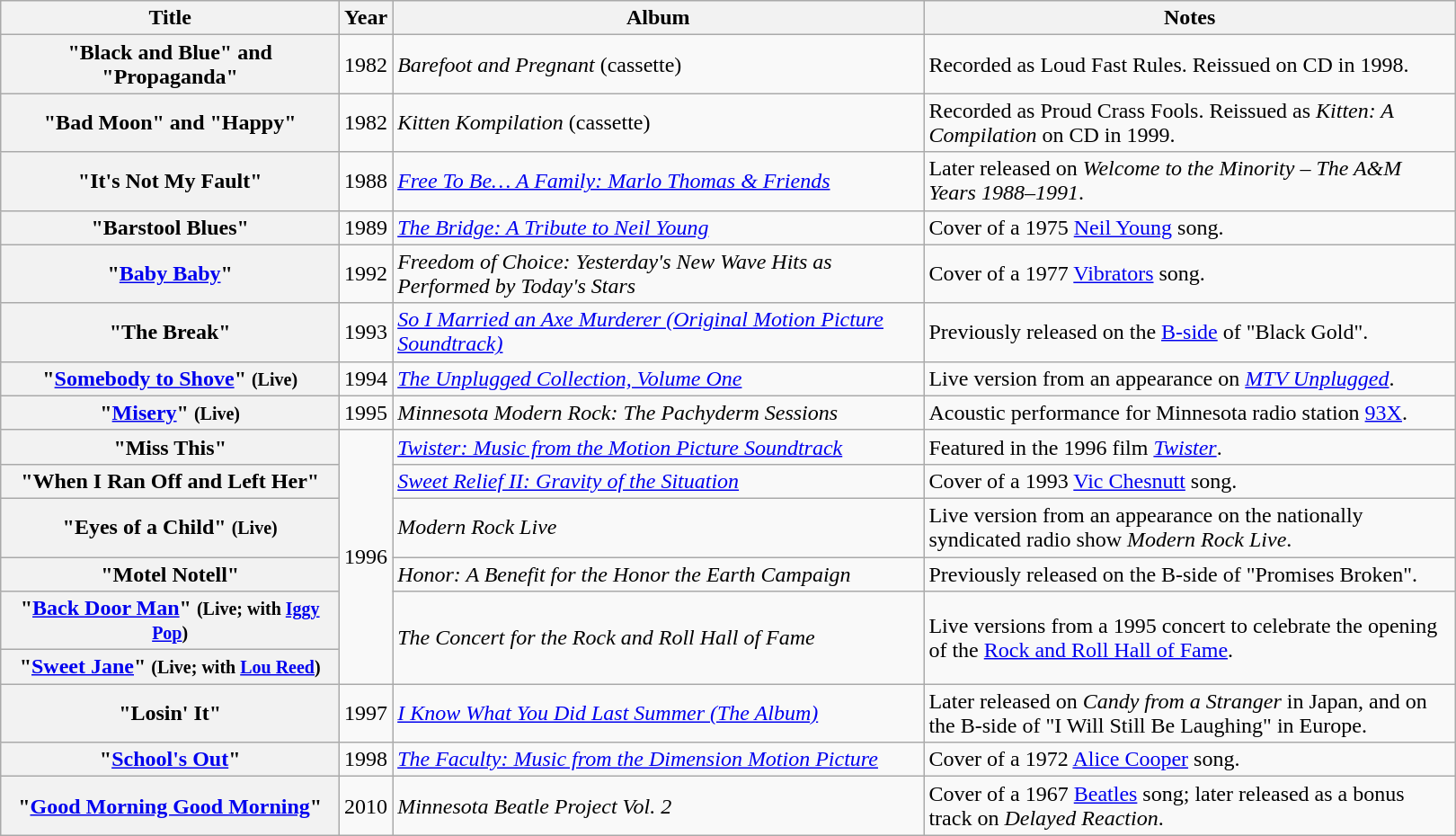<table class="wikitable plainrowheaders" style="width:1080px;">
<tr>
<th style="width:250px;">Title</th>
<th style="width:30px;">Year</th>
<th style="width:400px;">Album</th>
<th style="width:400px;">Notes</th>
</tr>
<tr>
<th scope="row">"Black and Blue" and "Propaganda"</th>
<td>1982</td>
<td><em>Barefoot and Pregnant</em> (cassette)</td>
<td>Recorded as Loud Fast Rules. Reissued on CD in 1998.</td>
</tr>
<tr>
<th scope="row">"Bad Moon" and "Happy"</th>
<td>1982</td>
<td><em>Kitten Kompilation</em> (cassette)</td>
<td>Recorded as Proud Crass Fools. Reissued as <em>Kitten: A Compilation</em> on CD in 1999.</td>
</tr>
<tr>
<th scope="row">"It's Not My Fault"</th>
<td>1988</td>
<td><em><a href='#'>Free To Be… A Family: Marlo Thomas & Friends</a></em></td>
<td>Later released on <em>Welcome to the Minority – The A&M Years 1988–1991</em>.</td>
</tr>
<tr>
<th scope="row">"Barstool Blues"</th>
<td>1989</td>
<td><em><a href='#'>The Bridge: A Tribute to Neil Young</a></em></td>
<td>Cover of a 1975 <a href='#'>Neil Young</a> song.</td>
</tr>
<tr>
<th scope="row">"<a href='#'>Baby Baby</a>"</th>
<td>1992</td>
<td><em>Freedom of Choice: Yesterday's New Wave Hits as Performed by Today's Stars</em></td>
<td>Cover of a 1977 <a href='#'>Vibrators</a> song.</td>
</tr>
<tr>
<th scope="row">"The Break"</th>
<td>1993</td>
<td><em><a href='#'>So I Married an Axe Murderer (Original Motion Picture Soundtrack)</a></em></td>
<td>Previously released on the <a href='#'>B-side</a> of "Black Gold".</td>
</tr>
<tr>
<th scope="row">"<a href='#'>Somebody to Shove</a>" <small>(Live)</small></th>
<td>1994</td>
<td><em><a href='#'>The Unplugged Collection, Volume One</a></em></td>
<td>Live version from an appearance on <em><a href='#'>MTV Unplugged</a></em>.</td>
</tr>
<tr>
<th scope="row">"<a href='#'>Misery</a>" <small>(Live)</small></th>
<td>1995</td>
<td><em>Minnesota Modern Rock: The Pachyderm Sessions</em></td>
<td>Acoustic performance for Minnesota radio station <a href='#'>93X</a>.</td>
</tr>
<tr>
<th scope="row">"Miss This"</th>
<td rowspan="6">1996</td>
<td><em><a href='#'>Twister: Music from the Motion Picture Soundtrack</a></em></td>
<td>Featured in the 1996 film <em><a href='#'>Twister</a></em>.</td>
</tr>
<tr>
<th scope="row">"When I Ran Off and Left Her"</th>
<td><em><a href='#'>Sweet Relief II: Gravity of the Situation</a></em></td>
<td>Cover of a 1993 <a href='#'>Vic Chesnutt</a> song.</td>
</tr>
<tr>
<th scope="row">"Eyes of a Child" <small>(Live)</small></th>
<td><em>Modern Rock Live</em></td>
<td>Live version from an appearance on the nationally syndicated radio show <em>Modern Rock Live</em>.</td>
</tr>
<tr>
<th scope="row">"Motel Notell"</th>
<td><em>Honor: A Benefit for the Honor the Earth Campaign</em></td>
<td>Previously released on the B-side of "Promises Broken".</td>
</tr>
<tr>
<th scope="row">"<a href='#'>Back Door Man</a>" <small>(Live; with <a href='#'>Iggy Pop</a>)</small></th>
<td rowspan="2"><em>The Concert for the Rock and Roll Hall of Fame</em></td>
<td rowspan="2">Live versions from a 1995 concert to celebrate the opening of the <a href='#'>Rock and Roll Hall of Fame</a>.</td>
</tr>
<tr>
<th scope="row">"<a href='#'>Sweet Jane</a>" <small>(Live; with <a href='#'>Lou Reed</a>)</small></th>
</tr>
<tr>
<th scope="row">"Losin' It"</th>
<td>1997</td>
<td><em><a href='#'>I Know What You Did Last Summer (The Album)</a></em></td>
<td>Later released on <em>Candy from a Stranger</em> in Japan, and on the B-side of "I Will Still Be Laughing" in Europe.</td>
</tr>
<tr>
<th scope="row">"<a href='#'>School's Out</a>"</th>
<td>1998</td>
<td><em><a href='#'>The Faculty: Music from the Dimension Motion Picture</a></em></td>
<td>Cover of a 1972 <a href='#'>Alice Cooper</a> song.</td>
</tr>
<tr>
<th scope="row">"<a href='#'>Good Morning Good Morning</a>"</th>
<td>2010</td>
<td><em>Minnesota Beatle Project Vol. 2</em></td>
<td>Cover of a 1967 <a href='#'>Beatles</a> song; later released as a bonus track on <em>Delayed Reaction</em>.</td>
</tr>
</table>
